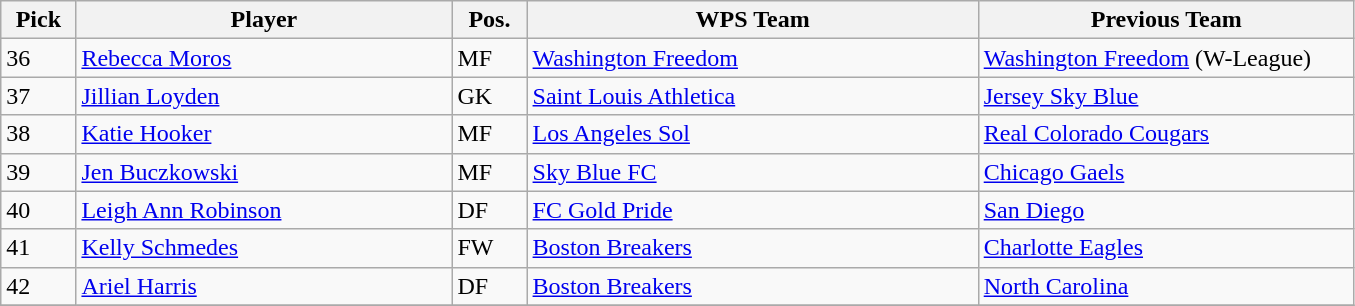<table class="wikitable">
<tr>
<th width="5%">Pick</th>
<th width="25%">Player</th>
<th width="5%">Pos.</th>
<th width="30%">WPS Team</th>
<th width="25%">Previous Team</th>
</tr>
<tr>
<td>36</td>
<td><a href='#'>Rebecca Moros</a></td>
<td>MF</td>
<td><a href='#'>Washington Freedom</a></td>
<td><a href='#'>Washington Freedom</a> (W-League)</td>
</tr>
<tr>
<td>37</td>
<td><a href='#'>Jillian Loyden</a></td>
<td>GK</td>
<td><a href='#'>Saint Louis Athletica</a></td>
<td><a href='#'>Jersey Sky Blue</a></td>
</tr>
<tr>
<td>38</td>
<td><a href='#'>Katie Hooker</a></td>
<td>MF</td>
<td><a href='#'>Los Angeles Sol</a></td>
<td><a href='#'>Real Colorado Cougars</a></td>
</tr>
<tr>
<td>39</td>
<td><a href='#'>Jen Buczkowski</a></td>
<td>MF</td>
<td><a href='#'>Sky Blue FC</a></td>
<td><a href='#'>Chicago Gaels</a></td>
</tr>
<tr>
<td>40</td>
<td><a href='#'>Leigh Ann Robinson</a></td>
<td>DF</td>
<td><a href='#'>FC Gold Pride</a></td>
<td><a href='#'>San Diego</a></td>
</tr>
<tr>
<td>41</td>
<td><a href='#'>Kelly Schmedes</a></td>
<td>FW</td>
<td><a href='#'>Boston Breakers</a></td>
<td><a href='#'>Charlotte Eagles</a></td>
</tr>
<tr>
<td>42</td>
<td><a href='#'>Ariel Harris</a></td>
<td>DF</td>
<td><a href='#'>Boston Breakers</a></td>
<td><a href='#'>North Carolina</a></td>
</tr>
<tr>
</tr>
</table>
